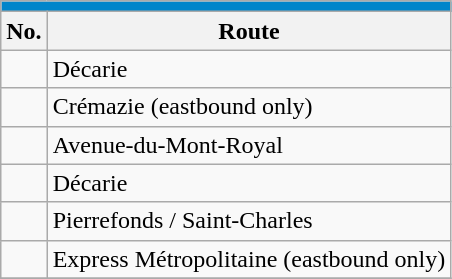<table align=center class="wikitable">
<tr>
<th style="background: #0085CA; font-size:100%; color:#FFFFFF;"colspan="4"><a href='#'></a></th>
</tr>
<tr>
<th>No.</th>
<th>Route</th>
</tr>
<tr>
<td></td>
<td>Décarie</td>
</tr>
<tr>
<td></td>
<td>Crémazie (eastbound only)</td>
</tr>
<tr>
<td {{Avoid wrap> </td>
<td>Avenue-du-Mont-Royal</td>
</tr>
<tr>
<td {{Avoid wrap> </td>
<td>Décarie</td>
</tr>
<tr>
<td {{Avoid wrap> </td>
<td>Pierrefonds / Saint-Charles</td>
</tr>
<tr>
<td></td>
<td>Express Métropolitaine (eastbound only)</td>
</tr>
<tr>
</tr>
</table>
